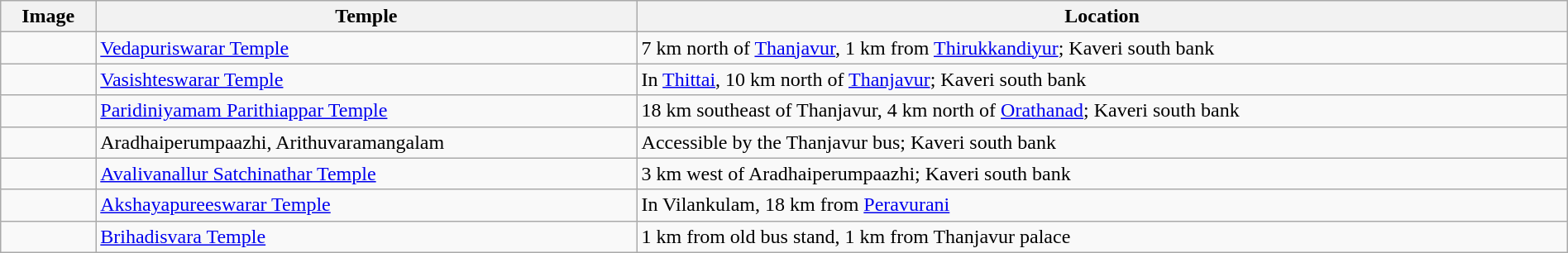<table class="wikitable" border="1" width="100%">
<tr>
<th>Image</th>
<th>Temple</th>
<th>Location</th>
</tr>
<tr>
<td></td>
<td><a href='#'>Vedapuriswarar Temple</a></td>
<td>7 km north of <a href='#'>Thanjavur</a>, 1 km from <a href='#'>Thirukkandiyur</a>; Kaveri south bank</td>
</tr>
<tr>
<td></td>
<td><a href='#'>Vasishteswarar Temple</a></td>
<td>In <a href='#'>Thittai</a>, 10 km north of <a href='#'>Thanjavur</a>; Kaveri south bank</td>
</tr>
<tr>
<td></td>
<td><a href='#'>Paridiniyamam Parithiappar Temple</a></td>
<td>18 km southeast of Thanjavur, 4 km north of <a href='#'>Orathanad</a>; Kaveri south bank</td>
</tr>
<tr>
<td></td>
<td>Aradhaiperumpaazhi, Arithuvaramangalam</td>
<td>Accessible by the Thanjavur bus; Kaveri south bank</td>
</tr>
<tr>
<td></td>
<td><a href='#'>Avalivanallur Satchinathar Temple</a></td>
<td>3 km west of Aradhaiperumpaazhi; Kaveri south bank</td>
</tr>
<tr>
<td></td>
<td><a href='#'>Akshayapureeswarar Temple</a></td>
<td>In Vilankulam, 18 km from <a href='#'>Peravurani</a></td>
</tr>
<tr>
<td></td>
<td><a href='#'>Brihadisvara Temple</a></td>
<td>1 km from old bus stand, 1 km from Thanjavur palace</td>
</tr>
</table>
